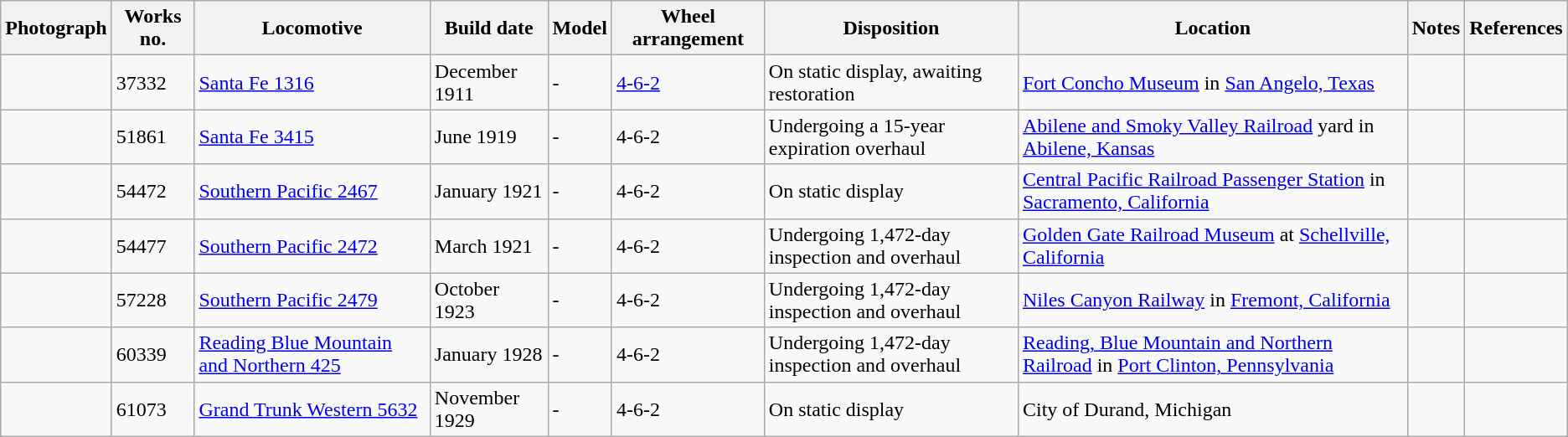<table class="wikitable">
<tr>
<th>Photograph</th>
<th>Works no.</th>
<th>Locomotive</th>
<th>Build date</th>
<th>Model</th>
<th>Wheel arrangement</th>
<th>Disposition</th>
<th>Location</th>
<th>Notes</th>
<th>References</th>
</tr>
<tr>
<td></td>
<td>37332</td>
<td><a href='#'>Santa Fe 1316</a></td>
<td>December 1911</td>
<td>-</td>
<td><a href='#'>4-6-2</a></td>
<td>On static display, awaiting restoration</td>
<td><a href='#'>Fort Concho Museum</a> in <a href='#'>San Angelo, Texas</a></td>
<td></td>
<td></td>
</tr>
<tr>
<td></td>
<td>51861</td>
<td><a href='#'>Santa Fe 3415</a></td>
<td>June 1919</td>
<td>-</td>
<td>4-6-2</td>
<td>Undergoing a 15-year expiration overhaul</td>
<td><a href='#'>Abilene and Smoky Valley Railroad</a> yard in <a href='#'>Abilene, Kansas</a></td>
<td></td>
<td></td>
</tr>
<tr>
<td></td>
<td>54472</td>
<td><a href='#'>Southern Pacific 2467</a></td>
<td>January 1921</td>
<td>-</td>
<td>4-6-2</td>
<td>On static display</td>
<td><a href='#'>Central Pacific Railroad Passenger Station</a> in <a href='#'>Sacramento, California</a></td>
<td></td>
<td></td>
</tr>
<tr>
<td></td>
<td>54477</td>
<td><a href='#'>Southern Pacific 2472</a></td>
<td>March 1921</td>
<td>-</td>
<td>4-6-2</td>
<td>Undergoing 1,472-day inspection and overhaul</td>
<td><a href='#'>Golden Gate Railroad Museum</a> at <a href='#'>Schellville, California</a></td>
<td></td>
<td></td>
</tr>
<tr>
<td></td>
<td>57228</td>
<td><a href='#'>Southern Pacific 2479</a></td>
<td>October 1923</td>
<td>-</td>
<td>4-6-2</td>
<td>Undergoing 1,472-day inspection and overhaul</td>
<td><a href='#'>Niles Canyon Railway</a> in <a href='#'>Fremont, California</a></td>
<td></td>
<td></td>
</tr>
<tr>
<td></td>
<td>60339</td>
<td><a href='#'>Reading Blue Mountain and Northern 425</a></td>
<td>January 1928</td>
<td>-</td>
<td>4-6-2</td>
<td>Undergoing 1,472-day inspection and overhaul</td>
<td><a href='#'>Reading, Blue Mountain and Northern Railroad</a> in <a href='#'>Port Clinton, Pennsylvania</a></td>
<td></td>
<td></td>
</tr>
<tr>
<td></td>
<td>61073</td>
<td><a href='#'>Grand Trunk Western 5632</a></td>
<td>November 1929</td>
<td>-</td>
<td>4-6-2</td>
<td>On static display</td>
<td>City of Durand, Michigan</td>
<td></td>
<td></td>
</tr>
</table>
